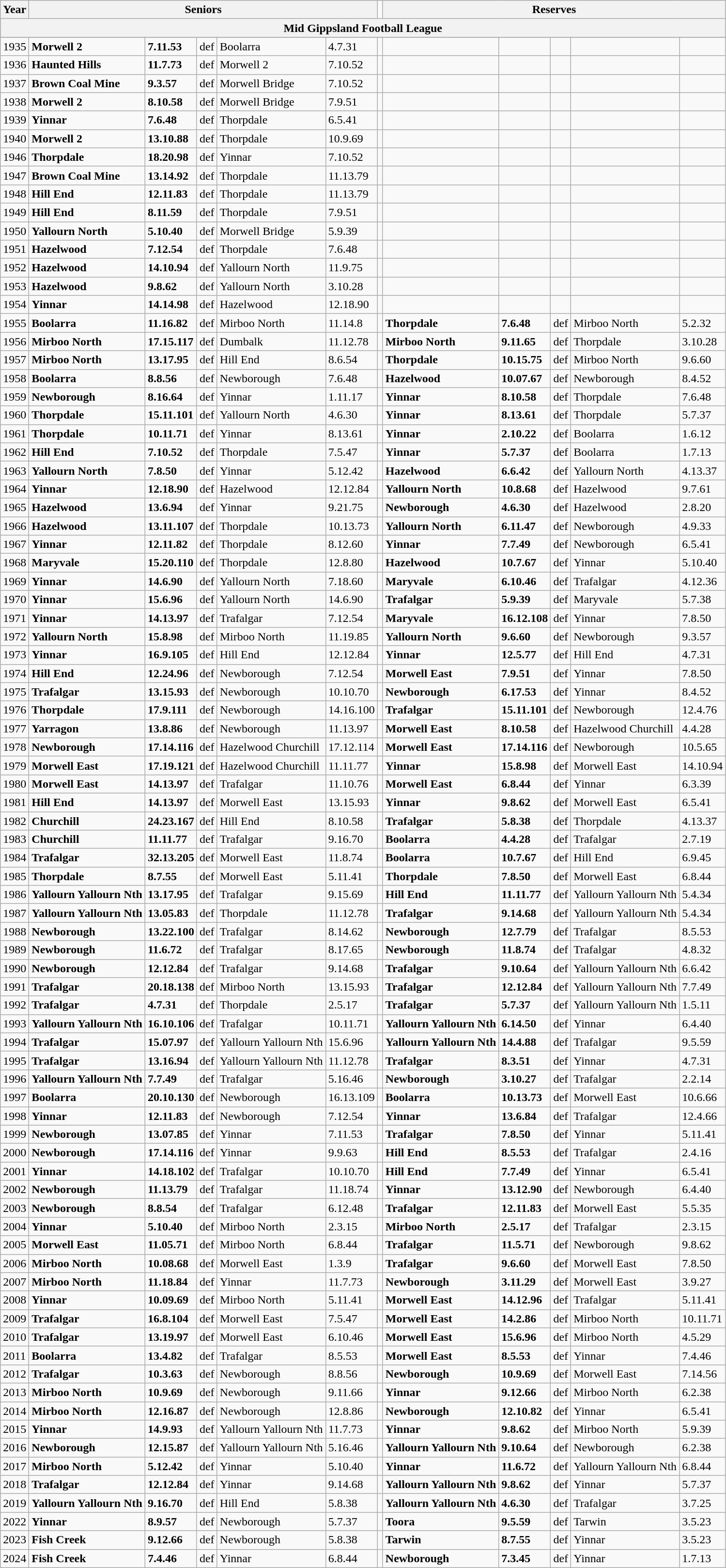<table class="wikitable">
<tr>
<th>Year</th>
<th colspan="5">Seniors</th>
<td></td>
<th colspan="5">Reserves</th>
</tr>
<tr style="background:#bdb76b;">
<th colspan="18">Mid Gippsland Football League</th>
</tr>
<tr style="background:#bdb76b;">
</tr>
<tr>
<td>1935</td>
<td><strong>Morwell 2</strong></td>
<td><strong>7.11.53</strong></td>
<td>def</td>
<td>Boolarra</td>
<td>4.7.31</td>
<td></td>
<td></td>
<td></td>
<td></td>
<td></td>
<td></td>
</tr>
<tr>
<td>1936</td>
<td><strong>Haunted Hills</strong></td>
<td><strong>11.7.73</strong></td>
<td>def</td>
<td>Morwell 2</td>
<td>7.10.52</td>
<td></td>
<td></td>
<td></td>
<td></td>
<td></td>
<td></td>
</tr>
<tr>
<td>1937</td>
<td><strong>Brown Coal Mine</strong></td>
<td><strong>9.3.57</strong></td>
<td>def</td>
<td>Morwell Bridge</td>
<td>7.10.52</td>
<td></td>
<td></td>
<td></td>
<td></td>
<td></td>
<td></td>
</tr>
<tr>
<td>1938</td>
<td><strong>Morwell 2</strong></td>
<td><strong>8.10.58</strong></td>
<td>def</td>
<td>Morwell Bridge</td>
<td>7.9.51</td>
<td></td>
<td></td>
<td></td>
<td></td>
<td></td>
<td></td>
</tr>
<tr>
<td>1939</td>
<td><strong>Yinnar</strong></td>
<td><strong>7.6.48</strong></td>
<td>def</td>
<td>Thorpdale</td>
<td>6.5.41</td>
<td></td>
<td></td>
<td></td>
<td></td>
<td></td>
<td></td>
</tr>
<tr>
<td>1940</td>
<td><strong>Morwell 2</strong></td>
<td><strong>13.10.88</strong></td>
<td>def</td>
<td>Thorpdale</td>
<td>10.9.69</td>
<td></td>
<td></td>
<td></td>
<td></td>
<td></td>
<td></td>
</tr>
<tr>
<td>1946</td>
<td><strong>Thorpdale</strong></td>
<td><strong>18.20.98</strong></td>
<td>def</td>
<td>Yinnar</td>
<td>7.10.52</td>
<td></td>
<td></td>
<td></td>
<td></td>
<td></td>
<td></td>
</tr>
<tr>
<td>1947</td>
<td><strong>Brown Coal Mine</strong></td>
<td><strong>13.14.92</strong></td>
<td>def</td>
<td>Thorpdale</td>
<td>11.13.79</td>
<td></td>
<td></td>
<td></td>
<td></td>
<td></td>
<td></td>
</tr>
<tr>
<td>1948</td>
<td><strong>Hill End</strong></td>
<td><strong>12.11.83</strong></td>
<td>def</td>
<td>Thorpdale</td>
<td>11.13.79</td>
<td></td>
<td></td>
<td></td>
<td></td>
<td></td>
<td></td>
</tr>
<tr>
<td>1949</td>
<td><strong>Hill End</strong></td>
<td><strong>8.11.59</strong></td>
<td>def</td>
<td>Thorpdale</td>
<td>7.9.51</td>
<td></td>
<td></td>
<td></td>
<td></td>
<td></td>
<td></td>
</tr>
<tr>
<td>1950</td>
<td><strong>Yallourn North</strong></td>
<td><strong>5.10.40</strong></td>
<td>def</td>
<td>Morwell Bridge</td>
<td>5.9.39</td>
<td></td>
<td></td>
<td></td>
<td></td>
<td></td>
<td></td>
</tr>
<tr>
<td>1951</td>
<td><strong>Hazelwood</strong></td>
<td><strong>7.12.54</strong></td>
<td>def</td>
<td>Thorpdale</td>
<td>7.6.48</td>
<td></td>
<td></td>
<td></td>
<td></td>
<td></td>
<td></td>
</tr>
<tr>
<td>1952</td>
<td><strong>Hazelwood</strong></td>
<td><strong>14.10.94</strong></td>
<td>def</td>
<td>Yallourn North</td>
<td>11.9.75</td>
<td></td>
<td></td>
<td></td>
<td></td>
<td></td>
<td></td>
</tr>
<tr>
<td>1953</td>
<td><strong>Hazelwood</strong></td>
<td><strong>9.8.62</strong></td>
<td>def</td>
<td>Yallourn North</td>
<td>3.10.28</td>
<td></td>
<td></td>
<td></td>
<td></td>
<td></td>
<td></td>
</tr>
<tr>
<td>1954</td>
<td><strong>Yinnar</strong></td>
<td><strong>14.14.98</strong></td>
<td>def</td>
<td>Hazelwood</td>
<td>12.18.90</td>
<td></td>
<td></td>
<td></td>
<td></td>
<td></td>
<td></td>
</tr>
<tr>
<td>1955</td>
<td><strong>Boolarra</strong></td>
<td><strong>11.16.82</strong></td>
<td>def</td>
<td>Mirboo North</td>
<td>11.14.8</td>
<td></td>
<td><strong>Thorpdale</strong></td>
<td><strong>7.6.48</strong></td>
<td>def</td>
<td>Mirboo North</td>
<td>5.2.32</td>
</tr>
<tr>
<td>1956</td>
<td><strong>Mirboo North</strong></td>
<td><strong>17.15.117</strong></td>
<td>def</td>
<td>Dumbalk</td>
<td>11.12.78</td>
<td></td>
<td><strong>Mirboo North</strong></td>
<td><strong>9.11.65</strong></td>
<td>def</td>
<td>Thorpdale</td>
<td>3.10.28</td>
</tr>
<tr>
<td>1957</td>
<td><strong>Mirboo North</strong></td>
<td><strong>13.17.95</strong></td>
<td>def</td>
<td>Hill End</td>
<td>8.6.54</td>
<td></td>
<td><strong>Thorpdale</strong></td>
<td><strong>10.15.75</strong></td>
<td>def</td>
<td>Mirboo North</td>
<td>9.6.60</td>
</tr>
<tr>
<td>1958</td>
<td><strong>Boolarra</strong></td>
<td><strong>8.8.56</strong></td>
<td>def</td>
<td>Newborough</td>
<td>7.6.48</td>
<td></td>
<td><strong>Hazelwood</strong></td>
<td><strong>10.07.67</strong></td>
<td>def</td>
<td>Newborough</td>
<td>8.4.52</td>
</tr>
<tr>
<td>1959</td>
<td><strong>Newborough</strong></td>
<td><strong>8.16.64</strong></td>
<td>def</td>
<td>Yinnar</td>
<td>1.11.17</td>
<td></td>
<td><strong>Yinnar</strong></td>
<td><strong>8.10.58</strong></td>
<td>def</td>
<td>Thorpdale</td>
<td>7.6.48</td>
</tr>
<tr>
<td>1960</td>
<td><strong>Thorpdale</strong></td>
<td><strong>15.11.101</strong></td>
<td>def</td>
<td>Yallourn North</td>
<td>4.6.30</td>
<td></td>
<td><strong>Yinnar</strong></td>
<td><strong>8.13.61</strong></td>
<td>def</td>
<td>Thorpdale</td>
<td>5.7.37</td>
</tr>
<tr>
<td>1961</td>
<td><strong>Thorpdale</strong></td>
<td><strong>10.11.71</strong></td>
<td>def</td>
<td>Yinnar</td>
<td>8.13.61</td>
<td></td>
<td><strong>Yinnar</strong></td>
<td><strong>2.10.22</strong></td>
<td>def</td>
<td>Boolarra</td>
<td>1.6.12</td>
</tr>
<tr>
<td>1962</td>
<td><strong>Hill End</strong></td>
<td><strong>7.10.52</strong></td>
<td>def</td>
<td>Thorpdale</td>
<td>7.5.47</td>
<td></td>
<td><strong>Yinnar</strong></td>
<td><strong>5.7.37</strong></td>
<td>def</td>
<td>Boolarra</td>
<td>1.7.13</td>
</tr>
<tr>
<td>1963</td>
<td><strong>Yallourn North</strong></td>
<td><strong>7.8.50</strong></td>
<td>def</td>
<td>Yinnar</td>
<td>5.12.42</td>
<td></td>
<td><strong>Hazelwood</strong></td>
<td><strong>6.6.42</strong></td>
<td>def</td>
<td>Yallourn North</td>
<td>4.13.37</td>
</tr>
<tr>
<td>1964</td>
<td><strong>Yinnar</strong></td>
<td><strong>12.18.90</strong></td>
<td>def</td>
<td>Hazelwood</td>
<td>12.12.84</td>
<td></td>
<td><strong>Yallourn North</strong></td>
<td><strong>10.8.68</strong></td>
<td>def</td>
<td>Hazelwood</td>
<td>9.7.61</td>
</tr>
<tr>
<td>1965</td>
<td><strong>Hazelwood</strong></td>
<td><strong>13.6.94</strong></td>
<td>def</td>
<td>Yinnar</td>
<td>9.21.75</td>
<td></td>
<td><strong>Newborough</strong></td>
<td><strong>4.6.30</strong></td>
<td>def</td>
<td>Hazelwood</td>
<td>2.8.20</td>
</tr>
<tr>
<td>1966</td>
<td><strong>Hazelwood</strong></td>
<td><strong>13.11.107</strong></td>
<td>def</td>
<td>Thorpdale</td>
<td>10.13.73</td>
<td></td>
<td><strong>Yallourn North</strong></td>
<td><strong>6.11.47</strong></td>
<td>def</td>
<td>Newborough</td>
<td>4.9.33</td>
</tr>
<tr>
<td>1967</td>
<td><strong>Yinnar</strong></td>
<td><strong>12.11.82</strong></td>
<td>def</td>
<td>Thorpdale</td>
<td>8.12.60</td>
<td></td>
<td><strong>Yinnar</strong></td>
<td><strong>7.7.49</strong></td>
<td>def</td>
<td>Newborough</td>
<td>6.5.41</td>
</tr>
<tr>
<td>1968</td>
<td><strong>Maryvale</strong></td>
<td><strong>15.20.110</strong></td>
<td>def</td>
<td>Thorpdale</td>
<td>12.8.80</td>
<td></td>
<td><strong>Hazelwood</strong></td>
<td><strong>10.7.67</strong></td>
<td>def</td>
<td>Yinnar</td>
<td>5.10.40</td>
</tr>
<tr>
<td>1969</td>
<td><strong>Yinnar</strong></td>
<td><strong>14.6.90</strong></td>
<td>def</td>
<td>Yallourn North</td>
<td>7.18.60</td>
<td></td>
<td><strong>Maryvale</strong></td>
<td><strong>6.10.46</strong></td>
<td>def</td>
<td>Trafalgar</td>
<td>4.12.36</td>
</tr>
<tr>
<td>1970</td>
<td><strong>Yinnar</strong></td>
<td><strong>15.6.96</strong></td>
<td>def</td>
<td>Yallourn North</td>
<td>14.6.90</td>
<td></td>
<td><strong>Trafalgar</strong></td>
<td><strong>5.9.39</strong></td>
<td>def</td>
<td>Maryvale</td>
<td>5.7.38</td>
</tr>
<tr>
<td>1971</td>
<td><strong>Yinnar</strong></td>
<td><strong>14.13.97</strong></td>
<td>def</td>
<td>Trafalgar</td>
<td>7.12.54</td>
<td></td>
<td><strong>Maryvale</strong></td>
<td><strong>16.12.108</strong></td>
<td>def</td>
<td>Yinnar</td>
<td>7.8.50</td>
</tr>
<tr>
<td>1972</td>
<td><strong>Yallourn North</strong></td>
<td><strong>15.8.98</strong></td>
<td>def</td>
<td>Mirboo North</td>
<td>11.19.85</td>
<td></td>
<td><strong>Yallourn North</strong></td>
<td><strong>9.6.60</strong></td>
<td>def</td>
<td>Newborough</td>
<td>9.3.57</td>
</tr>
<tr>
<td>1973</td>
<td><strong>Yinnar</strong></td>
<td><strong>16.9.105</strong></td>
<td>def</td>
<td>Hill End</td>
<td>12.12.84</td>
<td></td>
<td><strong>Yinnar</strong></td>
<td><strong>12.5.77</strong></td>
<td>def</td>
<td>Hill End</td>
<td>4.7.31</td>
</tr>
<tr>
<td>1974</td>
<td><strong>Hill End</strong></td>
<td><strong>12.24.96</strong></td>
<td>def</td>
<td>Newborough</td>
<td>7.12.54</td>
<td></td>
<td><strong>Morwell East</strong></td>
<td><strong>7.9.51</strong></td>
<td>def</td>
<td>Yinnar</td>
<td>7.8.50</td>
</tr>
<tr>
<td>1975</td>
<td><strong>Trafalgar</strong></td>
<td><strong>13.15.93</strong></td>
<td>def</td>
<td>Newborough</td>
<td>10.10.70</td>
<td></td>
<td><strong>Newborough</strong></td>
<td><strong>6.17.53</strong></td>
<td>def</td>
<td>Yinnar</td>
<td>8.4.52</td>
</tr>
<tr>
<td>1976</td>
<td><strong>Thorpdale</strong></td>
<td><strong>17.9.111</strong></td>
<td>def</td>
<td>Newborough</td>
<td>14.16.100</td>
<td></td>
<td><strong>Trafalgar</strong></td>
<td><strong>15.11.101</strong></td>
<td>def</td>
<td>Newborough</td>
<td>12.4.76</td>
</tr>
<tr>
<td>1977</td>
<td><strong>Yarragon</strong></td>
<td><strong>13.8.86</strong></td>
<td>def</td>
<td>Newborough</td>
<td>11.13.97</td>
<td></td>
<td><strong>Morwell East</strong></td>
<td><strong>8.10.58</strong></td>
<td>def</td>
<td>Hazelwood Churchill</td>
<td>4.4.28</td>
</tr>
<tr>
<td>1978</td>
<td><strong>Newborough</strong></td>
<td><strong>17.14.116</strong></td>
<td>def</td>
<td>Hazelwood Churchill</td>
<td>17.12.114</td>
<td></td>
<td><strong>Morwell East</strong></td>
<td><strong>17.14.116</strong></td>
<td>def</td>
<td>Newborough</td>
<td>10.5.65</td>
</tr>
<tr>
<td>1979</td>
<td><strong>Morwell East</strong></td>
<td><strong>17.19.121</strong></td>
<td>def</td>
<td>Hazelwood Churchill</td>
<td>11.11.77</td>
<td></td>
<td><strong>Yinnar</strong></td>
<td><strong>15.8.98</strong></td>
<td>def</td>
<td>Morwell East</td>
<td>14.10.94</td>
</tr>
<tr>
<td>1980</td>
<td><strong>Morwell East</strong></td>
<td><strong>14.13.97</strong></td>
<td>def</td>
<td>Trafalgar</td>
<td>11.10.76</td>
<td></td>
<td><strong>Morwell East</strong></td>
<td><strong>6.8.44</strong></td>
<td>def</td>
<td>Yinnar</td>
<td>6.3.39</td>
</tr>
<tr>
<td>1981</td>
<td><strong>Hill End</strong></td>
<td><strong>14.13.97</strong></td>
<td>def</td>
<td>Morwell East</td>
<td>13.15.93</td>
<td></td>
<td><strong>Yinnar</strong></td>
<td><strong>9.8.62</strong></td>
<td>def</td>
<td>Morwell East</td>
<td>6.5.41</td>
</tr>
<tr>
<td>1982</td>
<td><strong>Churchill</strong></td>
<td><strong>24.23.167</strong></td>
<td>def</td>
<td>Hill End</td>
<td>8.10.58</td>
<td></td>
<td><strong>Trafalgar</strong></td>
<td><strong>5.8.38</strong></td>
<td>def</td>
<td>Thorpdale</td>
<td>4.13.37</td>
</tr>
<tr>
<td>1983</td>
<td><strong>Churchill</strong></td>
<td><strong>11.11.77</strong></td>
<td>def</td>
<td>Trafalgar</td>
<td>9.16.70</td>
<td></td>
<td><strong>Boolarra</strong></td>
<td><strong>4.4.28</strong></td>
<td>def</td>
<td>Trafalgar</td>
<td>2.7.19</td>
</tr>
<tr>
<td>1984</td>
<td><strong>Trafalgar</strong></td>
<td><strong>32.13.205</strong></td>
<td>def</td>
<td>Morwell East</td>
<td>11.8.74</td>
<td></td>
<td><strong>Boolarra</strong></td>
<td><strong>10.7.67</strong></td>
<td>def</td>
<td>Hill End</td>
<td>6.9.45</td>
</tr>
<tr>
<td>1985</td>
<td><strong>Thorpdale</strong></td>
<td><strong>8.7.55</strong></td>
<td>def</td>
<td>Morwell East</td>
<td>5.11.41</td>
<td></td>
<td><strong>Thorpdale</strong></td>
<td><strong>7.8.50</strong></td>
<td>def</td>
<td>Morwell East</td>
<td>6.8.44</td>
</tr>
<tr>
<td>1986</td>
<td><strong>Yallourn Yallourn Nth</strong></td>
<td><strong>13.17.95</strong></td>
<td>def</td>
<td>Trafalgar</td>
<td>9.15.69</td>
<td></td>
<td><strong>Hill End</strong></td>
<td><strong>11.11.77</strong></td>
<td>def</td>
<td>Yallourn Yallourn Nth</td>
<td>5.4.34</td>
</tr>
<tr>
<td>1987</td>
<td><strong>Yallourn Yallourn Nth</strong></td>
<td><strong>13.05.83</strong></td>
<td>def</td>
<td>Thorpdale</td>
<td>11.12.78</td>
<td></td>
<td><strong>Trafalgar</strong></td>
<td><strong>9.14.68</strong></td>
<td>def</td>
<td>Yallourn Yallourn Nth</td>
<td>5.4.34</td>
</tr>
<tr>
<td>1988</td>
<td><strong>Newborough</strong></td>
<td><strong>13.22.100</strong></td>
<td>def</td>
<td>Trafalgar</td>
<td>8.14.62</td>
<td></td>
<td><strong>Newborough</strong></td>
<td><strong>12.7.79</strong></td>
<td>def</td>
<td>Trafalgar</td>
<td>8.5.53</td>
</tr>
<tr>
<td>1989</td>
<td><strong>Newborough</strong></td>
<td><strong>11.6.72</strong></td>
<td>def</td>
<td>Trafalgar</td>
<td>8.17.65</td>
<td></td>
<td><strong>Newborough</strong></td>
<td><strong>11.8.74</strong></td>
<td>def</td>
<td>Trafalgar</td>
<td>4.8.32</td>
</tr>
<tr>
<td>1990</td>
<td><strong>Newborough</strong></td>
<td><strong>12.12.84</strong></td>
<td>def</td>
<td>Trafalgar</td>
<td>9.14.68</td>
<td></td>
<td><strong>Trafalgar</strong></td>
<td><strong>9.10.64</strong></td>
<td>def</td>
<td>Yallourn Yallourn Nth</td>
<td>6.6.42</td>
</tr>
<tr>
<td>1991</td>
<td><strong>Trafalgar</strong></td>
<td><strong>20.18.138</strong></td>
<td>def</td>
<td>Mirboo North</td>
<td>13.15.93</td>
<td></td>
<td><strong>Trafalgar</strong></td>
<td><strong>12.12.84</strong></td>
<td>def</td>
<td>Yallourn Yallourn Nth</td>
<td>7.7.49</td>
</tr>
<tr>
<td>1992</td>
<td><strong>Trafalgar</strong></td>
<td><strong>4.7.31</strong></td>
<td>def</td>
<td>Thorpdale</td>
<td>2.5.17</td>
<td></td>
<td><strong>Trafalgar</strong></td>
<td><strong>5.7.37</strong></td>
<td>def</td>
<td>Yallourn Yallourn Nth</td>
<td>1.5.11</td>
</tr>
<tr>
<td>1993</td>
<td><strong>Yallourn Yallourn Nth</strong></td>
<td><strong>16.10.106</strong></td>
<td>def</td>
<td>Trafalgar</td>
<td>10.11.71</td>
<td></td>
<td><strong>Yallourn Yallourn Nth</strong></td>
<td><strong>6.14.50</strong></td>
<td>def</td>
<td>Yinnar</td>
<td>6.4.40</td>
</tr>
<tr>
<td>1994</td>
<td><strong>Trafalgar</strong></td>
<td><strong>15.07.97</strong></td>
<td>def</td>
<td>Yallourn Yallourn Nth</td>
<td>15.6.96</td>
<td></td>
<td><strong>Yallourn Yallourn Nth</strong></td>
<td><strong>14.4.88</strong></td>
<td>def</td>
<td>Trafalgar</td>
<td>9.5.59</td>
</tr>
<tr>
<td>1995</td>
<td><strong>Trafalgar</strong></td>
<td><strong>13.16.94</strong></td>
<td>def</td>
<td>Yallourn Yallourn Nth</td>
<td>11.12.78</td>
<td></td>
<td><strong>Trafalgar</strong></td>
<td><strong>8.3.51</strong></td>
<td>def</td>
<td>Yinnar</td>
<td>4.7.31</td>
</tr>
<tr>
<td>1996</td>
<td><strong>Yallourn Yallourn Nth</strong></td>
<td><strong>7.7.49</strong></td>
<td>def</td>
<td>Trafalgar</td>
<td>5.16.46</td>
<td></td>
<td><strong>Newborough</strong></td>
<td><strong>3.10.27</strong></td>
<td>def</td>
<td>Trafalgar</td>
<td>2.2.14</td>
</tr>
<tr>
<td>1997</td>
<td><strong>Boolarra</strong></td>
<td><strong>20.10.130</strong></td>
<td>def</td>
<td>Newborough</td>
<td>16.13.109</td>
<td></td>
<td><strong>Boolarra</strong></td>
<td><strong>10.13.73</strong></td>
<td>def</td>
<td>Morwell East</td>
<td>10.6.66</td>
</tr>
<tr>
<td>1998</td>
<td><strong>Yinnar</strong></td>
<td><strong>12.11.83</strong></td>
<td>def</td>
<td>Newborough</td>
<td>7.12.54</td>
<td></td>
<td><strong>Yinnar</strong></td>
<td><strong>13.6.84</strong></td>
<td>def</td>
<td>Trafalgar</td>
<td>12.4.66</td>
</tr>
<tr>
<td>1999</td>
<td><strong>Newborough</strong></td>
<td><strong>13.07.85</strong></td>
<td>def</td>
<td>Yinnar</td>
<td>7.11.53</td>
<td></td>
<td><strong>Trafalgar</strong></td>
<td><strong>7.8.50</strong></td>
<td>def</td>
<td>Yinnar</td>
<td>5.11.41</td>
</tr>
<tr>
<td>2000</td>
<td><strong>Newborough</strong></td>
<td><strong>17.14.116</strong></td>
<td>def</td>
<td>Yinnar</td>
<td>9.9.63</td>
<td></td>
<td><strong>Hill End</strong></td>
<td><strong>8.5.53</strong></td>
<td>def</td>
<td>Trafalgar</td>
<td>2.4.16</td>
</tr>
<tr>
<td>2001</td>
<td><strong>Yinnar</strong></td>
<td><strong>14.18.102</strong></td>
<td>def</td>
<td>Trafalgar</td>
<td>10.10.70</td>
<td></td>
<td><strong>Hill End</strong></td>
<td><strong>7.7.49</strong></td>
<td>def</td>
<td>Yinnar</td>
<td>6.5.41</td>
</tr>
<tr>
<td>2002</td>
<td><strong>Newborough</strong></td>
<td><strong>11.13.79</strong></td>
<td>def</td>
<td>Trafalgar</td>
<td>11.18.74</td>
<td></td>
<td><strong>Yinnar</strong></td>
<td><strong>13.12.90</strong></td>
<td>def</td>
<td>Newborough</td>
<td>6.4.40</td>
</tr>
<tr>
<td>2003</td>
<td><strong>Newborough</strong></td>
<td><strong>8.8.54</strong></td>
<td>def</td>
<td>Trafalgar</td>
<td>6.12.48</td>
<td></td>
<td><strong>Trafalgar</strong></td>
<td><strong>12.11.83</strong></td>
<td>def</td>
<td>Morwell East</td>
<td>5.5.35</td>
</tr>
<tr>
<td>2004</td>
<td><strong>Yinnar</strong></td>
<td><strong>5.10.40</strong></td>
<td>def</td>
<td>Mirboo North</td>
<td>2.3.15</td>
<td></td>
<td><strong>Mirboo North</strong></td>
<td><strong>2.5.17</strong></td>
<td>def</td>
<td>Trafalgar</td>
<td>2.3.15</td>
</tr>
<tr>
<td>2005</td>
<td><strong>Morwell East</strong></td>
<td><strong>11.05.71</strong></td>
<td>def</td>
<td>Mirboo North</td>
<td>6.8.44</td>
<td></td>
<td><strong>Trafalgar</strong></td>
<td><strong>11.5.71</strong></td>
<td>def</td>
<td>Newborough</td>
<td>9.8.62</td>
</tr>
<tr>
<td>2006</td>
<td><strong>Mirboo North</strong></td>
<td><strong>10.08.68</strong></td>
<td>def</td>
<td>Morwell East</td>
<td>1.3.9</td>
<td></td>
<td><strong>Trafalgar</strong></td>
<td><strong>9.6.60</strong></td>
<td>def</td>
<td>Morwell East</td>
<td>7.8.50</td>
</tr>
<tr>
<td>2007</td>
<td><strong>Mirboo North</strong></td>
<td><strong>11.18.84</strong></td>
<td>def</td>
<td>Yinnar</td>
<td>11.7.73</td>
<td></td>
<td><strong>Newborough</strong></td>
<td><strong>3.11.29</strong></td>
<td>def</td>
<td>Morwell East</td>
<td>3.9.27</td>
</tr>
<tr>
<td>2008</td>
<td><strong>Yinnar</strong></td>
<td><strong>10.09.69</strong></td>
<td>def</td>
<td>Mirboo North</td>
<td>5.11.41</td>
<td></td>
<td><strong>Morwell East</strong></td>
<td><strong>14.12.96</strong></td>
<td>def</td>
<td>Trafalgar</td>
<td>5.11.41</td>
</tr>
<tr>
<td>2009</td>
<td><strong>Trafalgar</strong></td>
<td><strong>16.8.104</strong></td>
<td>def</td>
<td>Morwell East</td>
<td>7.5.47</td>
<td></td>
<td><strong>Morwell East  </strong>  </td>
<td><strong>14.2.86</strong></td>
<td>def</td>
<td>Mirboo North</td>
<td>10.11.71</td>
</tr>
<tr>
<td>2010</td>
<td><strong>Trafalgar</strong></td>
<td><strong>13.19.97</strong></td>
<td>def</td>
<td>Morwell East</td>
<td>6.10.46</td>
<td></td>
<td><strong>Morwell East</strong></td>
<td><strong>15.6.96</strong></td>
<td>def</td>
<td>Mirboo North</td>
<td>4.5.29</td>
</tr>
<tr>
<td>2011</td>
<td><strong>Boolarra</strong></td>
<td><strong>13.4.82</strong></td>
<td>def</td>
<td>Trafalgar</td>
<td>8.5.53</td>
<td></td>
<td><strong>Morwell East</strong></td>
<td><strong>8.5.53</strong></td>
<td>def</td>
<td>Yinnar</td>
<td>7.4.46</td>
</tr>
<tr>
<td>2012</td>
<td><strong>Trafalgar</strong></td>
<td><strong>10.3.63</strong></td>
<td>def</td>
<td>Newborough</td>
<td>8.8.56</td>
<td></td>
<td><strong>Newborough</strong></td>
<td><strong>10.9.69</strong></td>
<td>def</td>
<td>Morwell East</td>
<td>7.14.56</td>
</tr>
<tr>
<td>2013</td>
<td><strong>Mirboo North</strong></td>
<td><strong>10.9.69</strong></td>
<td>def</td>
<td>Newborough</td>
<td>9.11.66</td>
<td></td>
<td><strong>Yinnar</strong></td>
<td><strong>9.12.66</strong></td>
<td>def</td>
<td>Mirboo North</td>
<td>6.2.38</td>
</tr>
<tr>
<td>2014</td>
<td><strong>Mirboo North</strong></td>
<td><strong>12.16.87</strong></td>
<td>def</td>
<td>Newborough              </td>
<td>12.8.86</td>
<td></td>
<td><strong>Newborough</strong></td>
<td><strong>12.10.82</strong></td>
<td>def</td>
<td>Yinnar</td>
<td>6.5.41</td>
</tr>
<tr>
<td>2015</td>
<td><strong>Yinnar</strong></td>
<td><strong>14.9.93</strong></td>
<td>def</td>
<td>Yallourn Yallourn Nth</td>
<td>11.7.73</td>
<td></td>
<td><strong>Yinnar</strong></td>
<td><strong>9.8.62</strong></td>
<td>def</td>
<td>Mirboo North</td>
<td>5.9.39</td>
</tr>
<tr>
<td>2016</td>
<td><strong>Newborough</strong></td>
<td><strong>12.15.87</strong></td>
<td>def</td>
<td>Yallourn Yallourn Nth</td>
<td>5.16.46</td>
<td></td>
<td><strong>Yallourn Yallourn Nth</strong></td>
<td><strong>9.10.64</strong></td>
<td>def</td>
<td>Newborough</td>
<td>6.2.38</td>
</tr>
<tr>
<td>2017</td>
<td><strong>Mirboo North</strong></td>
<td><strong>5.12.42</strong></td>
<td>def</td>
<td>Yinnar</td>
<td>5.10.40</td>
<td></td>
<td><strong>Yinnar</strong></td>
<td><strong>11.6.72</strong></td>
<td>def</td>
<td>Yallourn Yallourn Nth</td>
<td>6.8.44</td>
</tr>
<tr>
<td>2018</td>
<td><strong>Trafalgar</strong></td>
<td><strong>12.12.84</strong></td>
<td>def</td>
<td>Yinnar</td>
<td>9.14.68</td>
<td></td>
<td><strong>Yallourn Yallourn Nth</strong></td>
<td><strong>9.8.62</strong></td>
<td>def</td>
<td>Yinnar</td>
<td>5.7.37</td>
</tr>
<tr>
<td>2019</td>
<td><strong>Yallourn Yallourn Nth</strong></td>
<td><strong>9.16.70</strong></td>
<td>def</td>
<td>Hill End</td>
<td>5.8.38</td>
<td></td>
<td><strong>Yallourn Yallourn Nth</strong></td>
<td><strong>4.6.30</strong></td>
<td>def</td>
<td>Trafalgar</td>
<td>3.7.25</td>
</tr>
<tr>
<td>2022</td>
<td><strong>Yinnar</strong></td>
<td><strong>8.9.57</strong></td>
<td>def</td>
<td>Newborough</td>
<td>5.7.37</td>
<td></td>
<td><strong>Toora</strong></td>
<td><strong>9.5.59</strong></td>
<td>def</td>
<td>Tarwin</td>
<td>3.5.23</td>
</tr>
<tr>
<td>2023</td>
<td><strong>Fish Creek</strong></td>
<td><strong>9.12.66</strong></td>
<td>def</td>
<td>Newborough</td>
<td>5.8.38</td>
<td></td>
<td><strong>Tarwin</strong></td>
<td><strong>8.7.55</strong></td>
<td>def</td>
<td>Yinnar</td>
<td>3.5.23</td>
</tr>
<tr>
<td>2024</td>
<td><strong>Fish Creek</strong></td>
<td><strong>7.4.46</strong></td>
<td>def</td>
<td>Yinnar</td>
<td>6.8.44</td>
<td></td>
<td><strong>Newborough</strong></td>
<td><strong>7.3.45</strong></td>
<td>def</td>
<td>Yinnar</td>
<td>1.7.13</td>
</tr>
</table>
